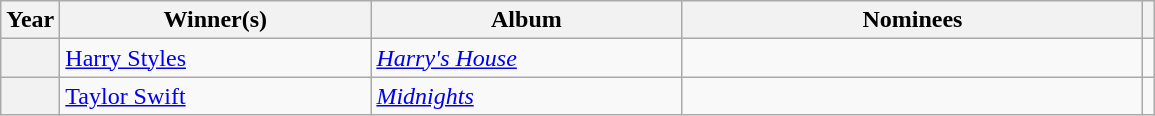<table class="wikitable sortable">
<tr>
<th scope="col">Year</th>
<th scope="col" style="width:200px;">Winner(s)</th>
<th scope="col" style="width:200px;">Album</th>
<th scope="col" style="width:300px;">Nominees</th>
<th scope="col" class="unsortable"></th>
</tr>
<tr>
<th scope="row"></th>
<td><a href='#'>Harry Styles</a></td>
<td><em><a href='#'>Harry's House</a></em></td>
<td></td>
<td align="center"></td>
</tr>
<tr>
<th scope="row"></th>
<td><a href='#'>Taylor Swift</a></td>
<td><em><a href='#'>Midnights</a></em></td>
<td></td>
<td align="center"><br></td>
</tr>
</table>
